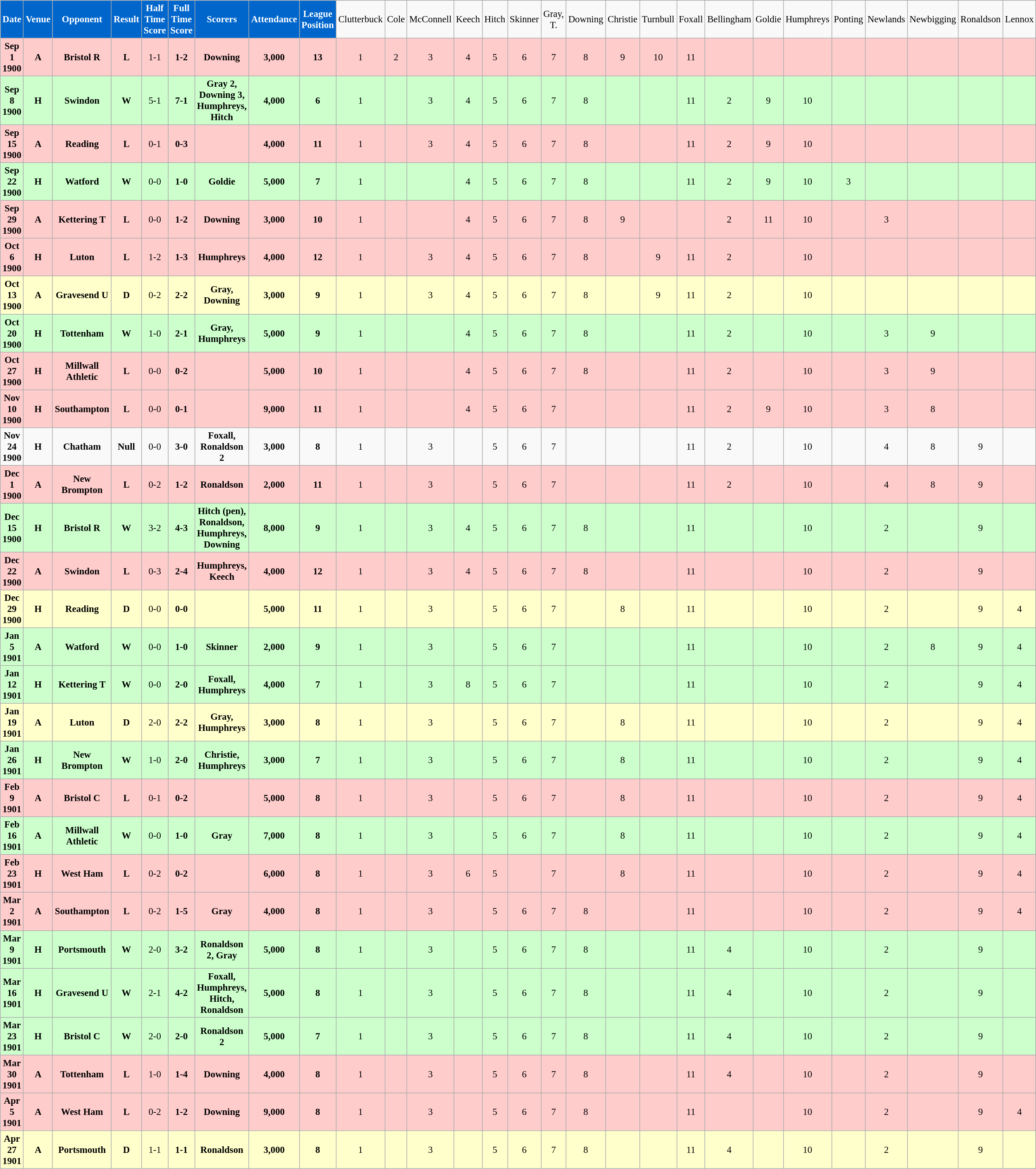<table class="wikitable sortable" style="font-size:95%; text-align:center">
<tr>
<td style="background:#0066CC; color:#FFFFFF; text-align:center;"><strong>Date</strong></td>
<td style="background:#0066CC; color:#FFFFFF; text-align:center;"><strong>Venue</strong></td>
<td style="background:#0066CC; color:#FFFFFF; text-align:center;"><strong>Opponent</strong></td>
<td style="background:#0066CC; color:#FFFFFF; text-align:center;"><strong>Result</strong></td>
<td style="background:#0066CC; color:#FFFFFF; text-align:center;"><strong>Half Time Score</strong></td>
<td style="background:#0066CC; color:#FFFFFF; text-align:center;"><strong>Full Time Score</strong></td>
<td style="background:#0066CC; color:#FFFFFF; text-align:center;"><strong>Scorers</strong></td>
<td style="background:#0066CC; color:#FFFFFF; text-align:center;"><strong>Attendance</strong></td>
<td style="background:#0066CC; color:#FFFFFF; text-align:center;"><strong>League Position</strong></td>
<td>Clutterbuck</td>
<td>Cole</td>
<td>McConnell</td>
<td>Keech</td>
<td>Hitch</td>
<td>Skinner</td>
<td>Gray, T.</td>
<td>Downing</td>
<td>Christie</td>
<td>Turnbull</td>
<td>Foxall</td>
<td>Bellingham</td>
<td>Goldie</td>
<td>Humphreys</td>
<td>Ponting</td>
<td>Newlands</td>
<td>Newbigging</td>
<td>Ronaldson</td>
<td>Lennox</td>
</tr>
<tr bgcolor="#FFCCCC">
<td><strong>Sep 1 1900</strong></td>
<td><strong>A</strong></td>
<td><strong>Bristol R</strong></td>
<td><strong>L</strong></td>
<td>1-1</td>
<td><strong>1-2</strong></td>
<td><strong>Downing</strong></td>
<td><strong>3,000</strong></td>
<td><strong>13</strong></td>
<td>1</td>
<td>2</td>
<td>3</td>
<td>4</td>
<td>5</td>
<td>6</td>
<td>7</td>
<td>8</td>
<td>9</td>
<td>10</td>
<td>11</td>
<td></td>
<td></td>
<td></td>
<td></td>
<td></td>
<td></td>
<td></td>
<td></td>
</tr>
<tr bgcolor="#CCFFCC">
<td><strong>Sep 8 1900</strong></td>
<td><strong>H</strong></td>
<td><strong>Swindon</strong></td>
<td><strong>W</strong></td>
<td>5-1</td>
<td><strong>7-1</strong></td>
<td><strong>Gray 2, Downing 3, Humphreys, Hitch</strong></td>
<td><strong>4,000</strong></td>
<td><strong>6</strong></td>
<td>1</td>
<td></td>
<td>3</td>
<td>4</td>
<td>5</td>
<td>6</td>
<td>7</td>
<td>8</td>
<td></td>
<td></td>
<td>11</td>
<td>2</td>
<td>9</td>
<td>10</td>
<td></td>
<td></td>
<td></td>
<td></td>
<td></td>
</tr>
<tr bgcolor="#FFCCCC">
<td><strong>Sep 15 1900</strong></td>
<td><strong>A</strong></td>
<td><strong>Reading</strong></td>
<td><strong>L</strong></td>
<td>0-1</td>
<td><strong>0-3</strong></td>
<td></td>
<td><strong>4,000</strong></td>
<td><strong>11</strong></td>
<td>1</td>
<td></td>
<td>3</td>
<td>4</td>
<td>5</td>
<td>6</td>
<td>7</td>
<td>8</td>
<td></td>
<td></td>
<td>11</td>
<td>2</td>
<td>9</td>
<td>10</td>
<td></td>
<td></td>
<td></td>
<td></td>
<td></td>
</tr>
<tr bgcolor="#CCFFCC">
<td><strong>Sep 22 1900</strong></td>
<td><strong>H</strong></td>
<td><strong>Watford</strong></td>
<td><strong>W</strong></td>
<td>0-0</td>
<td><strong>1-0</strong></td>
<td><strong>Goldie</strong></td>
<td><strong>5,000</strong></td>
<td><strong>7</strong></td>
<td>1</td>
<td></td>
<td></td>
<td>4</td>
<td>5</td>
<td>6</td>
<td>7</td>
<td>8</td>
<td></td>
<td></td>
<td>11</td>
<td>2</td>
<td>9</td>
<td>10</td>
<td>3</td>
<td></td>
<td></td>
<td></td>
<td></td>
</tr>
<tr bgcolor="#FFCCCC">
<td><strong>Sep 29 1900</strong></td>
<td><strong>A</strong></td>
<td><strong>Kettering T</strong></td>
<td><strong>L</strong></td>
<td>0-0</td>
<td><strong>1-2</strong></td>
<td><strong>Downing</strong></td>
<td><strong>3,000</strong></td>
<td><strong>10</strong></td>
<td>1</td>
<td></td>
<td></td>
<td>4</td>
<td>5</td>
<td>6</td>
<td>7</td>
<td>8</td>
<td>9</td>
<td></td>
<td></td>
<td>2</td>
<td>11</td>
<td>10</td>
<td></td>
<td>3</td>
<td></td>
<td></td>
<td></td>
</tr>
<tr bgcolor="#FFCCCC">
<td><strong>Oct 6 1900</strong></td>
<td><strong>H</strong></td>
<td><strong>Luton</strong></td>
<td><strong>L</strong></td>
<td>1-2</td>
<td><strong>1-3</strong></td>
<td><strong>Humphreys</strong></td>
<td><strong>4,000</strong></td>
<td><strong>12</strong></td>
<td>1</td>
<td></td>
<td>3</td>
<td>4</td>
<td>5</td>
<td>6</td>
<td>7</td>
<td>8</td>
<td></td>
<td>9</td>
<td>11</td>
<td>2</td>
<td></td>
<td>10</td>
<td></td>
<td></td>
<td></td>
<td></td>
<td></td>
</tr>
<tr bgcolor="#FFFFCC">
<td><strong>Oct 13 1900</strong></td>
<td><strong>A</strong></td>
<td><strong>Gravesend U</strong></td>
<td><strong>D</strong></td>
<td>0-2</td>
<td><strong>2-2</strong></td>
<td><strong>Gray, Downing</strong></td>
<td><strong>3,000</strong></td>
<td><strong>9</strong></td>
<td>1</td>
<td></td>
<td>3</td>
<td>4</td>
<td>5</td>
<td>6</td>
<td>7</td>
<td>8</td>
<td></td>
<td>9</td>
<td>11</td>
<td>2</td>
<td></td>
<td>10</td>
<td></td>
<td></td>
<td></td>
<td></td>
<td></td>
</tr>
<tr bgcolor="#CCFFCC">
<td><strong>Oct 20 1900</strong></td>
<td><strong>H</strong></td>
<td><strong>Tottenham</strong></td>
<td><strong>W</strong></td>
<td>1-0</td>
<td><strong>2-1</strong></td>
<td><strong>Gray, Humphreys</strong></td>
<td><strong>5,000</strong></td>
<td><strong>9</strong></td>
<td>1</td>
<td></td>
<td></td>
<td>4</td>
<td>5</td>
<td>6</td>
<td>7</td>
<td>8</td>
<td></td>
<td></td>
<td>11</td>
<td>2</td>
<td></td>
<td>10</td>
<td></td>
<td>3</td>
<td>9</td>
<td></td>
<td></td>
</tr>
<tr bgcolor="#FFCCCC">
<td><strong>Oct 27 1900</strong></td>
<td><strong>H</strong></td>
<td><strong>Millwall Athletic</strong></td>
<td><strong>L</strong></td>
<td>0-0</td>
<td><strong>0-2</strong></td>
<td></td>
<td><strong>5,000</strong></td>
<td><strong>10</strong></td>
<td>1</td>
<td></td>
<td></td>
<td>4</td>
<td>5</td>
<td>6</td>
<td>7</td>
<td>8</td>
<td></td>
<td></td>
<td>11</td>
<td>2</td>
<td></td>
<td>10</td>
<td></td>
<td>3</td>
<td>9</td>
<td></td>
<td></td>
</tr>
<tr bgcolor="#FFCCCC">
<td><strong>Nov 10 1900</strong></td>
<td><strong>H</strong></td>
<td><strong>Southampton</strong></td>
<td><strong>L</strong></td>
<td>0-0</td>
<td><strong>0-1</strong></td>
<td></td>
<td><strong>9,000</strong></td>
<td><strong>11</strong></td>
<td>1</td>
<td></td>
<td></td>
<td>4</td>
<td>5</td>
<td>6</td>
<td>7</td>
<td></td>
<td></td>
<td></td>
<td>11</td>
<td>2</td>
<td>9</td>
<td>10</td>
<td></td>
<td>3</td>
<td>8</td>
<td></td>
<td></td>
</tr>
<tr>
<td><strong>Nov 24 1900</strong></td>
<td><strong>H</strong></td>
<td><strong>Chatham</strong></td>
<td><strong>Null</strong></td>
<td>0-0</td>
<td><strong>3-0</strong></td>
<td><strong>Foxall, Ronaldson 2</strong></td>
<td><strong>3,000</strong></td>
<td><strong>8</strong></td>
<td>1</td>
<td></td>
<td>3</td>
<td></td>
<td>5</td>
<td>6</td>
<td>7</td>
<td></td>
<td></td>
<td></td>
<td>11</td>
<td>2</td>
<td></td>
<td>10</td>
<td></td>
<td>4</td>
<td>8</td>
<td>9</td>
<td></td>
</tr>
<tr bgcolor="#FFCCCC">
<td><strong>Dec 1 1900</strong></td>
<td><strong>A</strong></td>
<td><strong>New Brompton</strong></td>
<td><strong>L</strong></td>
<td>0-2</td>
<td><strong>1-2</strong></td>
<td><strong>Ronaldson</strong></td>
<td><strong>2,000</strong></td>
<td><strong>11</strong></td>
<td>1</td>
<td></td>
<td>3</td>
<td></td>
<td>5</td>
<td>6</td>
<td>7</td>
<td></td>
<td></td>
<td></td>
<td>11</td>
<td>2</td>
<td></td>
<td>10</td>
<td></td>
<td>4</td>
<td>8</td>
<td>9</td>
<td></td>
</tr>
<tr bgcolor="#CCFFCC">
<td><strong>Dec 15 1900</strong></td>
<td><strong>H</strong></td>
<td><strong>Bristol R</strong></td>
<td><strong>W</strong></td>
<td>3-2</td>
<td><strong>4-3</strong></td>
<td><strong>Hitch (pen), Ronaldson, Humphreys, Downing</strong></td>
<td><strong>8,000</strong></td>
<td><strong>9</strong></td>
<td>1</td>
<td></td>
<td>3</td>
<td>4</td>
<td>5</td>
<td>6</td>
<td>7</td>
<td>8</td>
<td></td>
<td></td>
<td>11</td>
<td></td>
<td></td>
<td>10</td>
<td></td>
<td>2</td>
<td></td>
<td>9</td>
<td></td>
</tr>
<tr bgcolor="#FFCCCC">
<td><strong>Dec 22 1900</strong></td>
<td><strong>A</strong></td>
<td><strong>Swindon</strong></td>
<td><strong>L</strong></td>
<td>0-3</td>
<td><strong>2-4</strong></td>
<td><strong>Humphreys, Keech</strong></td>
<td><strong>4,000</strong></td>
<td><strong>12</strong></td>
<td>1</td>
<td></td>
<td>3</td>
<td>4</td>
<td>5</td>
<td>6</td>
<td>7</td>
<td>8</td>
<td></td>
<td></td>
<td>11</td>
<td></td>
<td></td>
<td>10</td>
<td></td>
<td>2</td>
<td></td>
<td>9</td>
<td></td>
</tr>
<tr bgcolor="#FFFFCC">
<td><strong>Dec 29 1900</strong></td>
<td><strong>H</strong></td>
<td><strong>Reading</strong></td>
<td><strong>D</strong></td>
<td>0-0</td>
<td><strong>0-0</strong></td>
<td></td>
<td><strong>5,000</strong></td>
<td><strong>11</strong></td>
<td>1</td>
<td></td>
<td>3</td>
<td></td>
<td>5</td>
<td>6</td>
<td>7</td>
<td></td>
<td>8</td>
<td></td>
<td>11</td>
<td></td>
<td></td>
<td>10</td>
<td></td>
<td>2</td>
<td></td>
<td>9</td>
<td>4</td>
</tr>
<tr bgcolor="#CCFFCC">
<td><strong>Jan 5 1901</strong></td>
<td><strong>A</strong></td>
<td><strong>Watford</strong></td>
<td><strong>W</strong></td>
<td>0-0</td>
<td><strong>1-0</strong></td>
<td><strong>Skinner</strong></td>
<td><strong>2,000</strong></td>
<td><strong>9</strong></td>
<td>1</td>
<td></td>
<td>3</td>
<td></td>
<td>5</td>
<td>6</td>
<td>7</td>
<td></td>
<td></td>
<td></td>
<td>11</td>
<td></td>
<td></td>
<td>10</td>
<td></td>
<td>2</td>
<td>8</td>
<td>9</td>
<td>4</td>
</tr>
<tr bgcolor="#CCFFCC">
<td><strong>Jan 12 1901</strong></td>
<td><strong>H</strong></td>
<td><strong>Kettering T</strong></td>
<td><strong>W</strong></td>
<td>0-0</td>
<td><strong>2-0</strong></td>
<td><strong>Foxall, Humphreys</strong></td>
<td><strong>4,000</strong></td>
<td><strong>7</strong></td>
<td>1</td>
<td></td>
<td>3</td>
<td>8</td>
<td>5</td>
<td>6</td>
<td>7</td>
<td></td>
<td></td>
<td></td>
<td>11</td>
<td></td>
<td></td>
<td>10</td>
<td></td>
<td>2</td>
<td></td>
<td>9</td>
<td>4</td>
</tr>
<tr bgcolor="#FFFFCC">
<td><strong>Jan 19 1901</strong></td>
<td><strong>A</strong></td>
<td><strong>Luton</strong></td>
<td><strong>D</strong></td>
<td>2-0</td>
<td><strong>2-2</strong></td>
<td><strong>Gray, Humphreys</strong></td>
<td><strong>3,000</strong></td>
<td><strong>8</strong></td>
<td>1</td>
<td></td>
<td>3</td>
<td></td>
<td>5</td>
<td>6</td>
<td>7</td>
<td></td>
<td>8</td>
<td></td>
<td>11</td>
<td></td>
<td></td>
<td>10</td>
<td></td>
<td>2</td>
<td></td>
<td>9</td>
<td>4</td>
</tr>
<tr bgcolor="#CCFFCC">
<td><strong>Jan 26 1901</strong></td>
<td><strong>H</strong></td>
<td><strong>New Brompton</strong></td>
<td><strong>W</strong></td>
<td>1-0</td>
<td><strong>2-0</strong></td>
<td><strong>Christie, Humphreys</strong></td>
<td><strong>3,000</strong></td>
<td><strong>7</strong></td>
<td>1</td>
<td></td>
<td>3</td>
<td></td>
<td>5</td>
<td>6</td>
<td>7</td>
<td></td>
<td>8</td>
<td></td>
<td>11</td>
<td></td>
<td></td>
<td>10</td>
<td></td>
<td>2</td>
<td></td>
<td>9</td>
<td>4</td>
</tr>
<tr bgcolor="#FFCCCC">
<td><strong>Feb 9 1901</strong></td>
<td><strong>A</strong></td>
<td><strong>Bristol C</strong></td>
<td><strong>L</strong></td>
<td>0-1</td>
<td><strong>0-2</strong></td>
<td></td>
<td><strong>5,000</strong></td>
<td><strong>8</strong></td>
<td>1</td>
<td></td>
<td>3</td>
<td></td>
<td>5</td>
<td>6</td>
<td>7</td>
<td></td>
<td>8</td>
<td></td>
<td>11</td>
<td></td>
<td></td>
<td>10</td>
<td></td>
<td>2</td>
<td></td>
<td>9</td>
<td>4</td>
</tr>
<tr bgcolor="#CCFFCC">
<td><strong>Feb 16 1901</strong></td>
<td><strong>A</strong></td>
<td><strong>Millwall Athletic</strong></td>
<td><strong>W</strong></td>
<td>0-0</td>
<td><strong>1-0</strong></td>
<td><strong>Gray</strong></td>
<td><strong>7,000</strong></td>
<td><strong>8</strong></td>
<td>1</td>
<td></td>
<td>3</td>
<td></td>
<td>5</td>
<td>6</td>
<td>7</td>
<td></td>
<td>8</td>
<td></td>
<td>11</td>
<td></td>
<td></td>
<td>10</td>
<td></td>
<td>2</td>
<td></td>
<td>9</td>
<td>4</td>
</tr>
<tr bgcolor="#FFCCCC">
<td><strong>Feb 23 1901</strong></td>
<td><strong>H</strong></td>
<td><strong>West Ham</strong></td>
<td><strong>L</strong></td>
<td>0-2</td>
<td><strong>0-2</strong></td>
<td></td>
<td><strong>6,000</strong></td>
<td><strong>8</strong></td>
<td>1</td>
<td></td>
<td>3</td>
<td>6</td>
<td>5</td>
<td></td>
<td>7</td>
<td></td>
<td>8</td>
<td></td>
<td>11</td>
<td></td>
<td></td>
<td>10</td>
<td></td>
<td>2</td>
<td></td>
<td>9</td>
<td>4</td>
</tr>
<tr bgcolor="#FFCCCC">
<td><strong>Mar 2 1901</strong></td>
<td><strong>A</strong></td>
<td><strong>Southampton</strong></td>
<td><strong>L</strong></td>
<td>0-2</td>
<td><strong>1-5</strong></td>
<td><strong>Gray</strong></td>
<td><strong>4,000</strong></td>
<td><strong>8</strong></td>
<td>1</td>
<td></td>
<td>3</td>
<td></td>
<td>5</td>
<td>6</td>
<td>7</td>
<td>8</td>
<td></td>
<td></td>
<td>11</td>
<td></td>
<td></td>
<td>10</td>
<td></td>
<td>2</td>
<td></td>
<td>9</td>
<td>4</td>
</tr>
<tr bgcolor="#CCFFCC">
<td><strong>Mar 9 1901</strong></td>
<td><strong>H</strong></td>
<td><strong>Portsmouth</strong></td>
<td><strong>W</strong></td>
<td>2-0</td>
<td><strong>3-2</strong></td>
<td><strong>Ronaldson 2, Gray</strong></td>
<td><strong>5,000</strong></td>
<td><strong>8</strong></td>
<td>1</td>
<td></td>
<td>3</td>
<td></td>
<td>5</td>
<td>6</td>
<td>7</td>
<td>8</td>
<td></td>
<td></td>
<td>11</td>
<td>4</td>
<td></td>
<td>10</td>
<td></td>
<td>2</td>
<td></td>
<td>9</td>
<td></td>
</tr>
<tr bgcolor="#CCFFCC">
<td><strong>Mar 16 1901</strong></td>
<td><strong>H</strong></td>
<td><strong>Gravesend U</strong></td>
<td><strong>W</strong></td>
<td>2-1</td>
<td><strong>4-2</strong></td>
<td><strong>Foxall, Humphreys, Hitch, Ronaldson</strong></td>
<td><strong>5,000</strong></td>
<td><strong>8</strong></td>
<td>1</td>
<td></td>
<td>3</td>
<td></td>
<td>5</td>
<td>6</td>
<td>7</td>
<td>8</td>
<td></td>
<td></td>
<td>11</td>
<td>4</td>
<td></td>
<td>10</td>
<td></td>
<td>2</td>
<td></td>
<td>9</td>
<td></td>
</tr>
<tr bgcolor="#CCFFCC">
<td><strong>Mar 23 1901</strong></td>
<td><strong>H</strong></td>
<td><strong>Bristol C</strong></td>
<td><strong>W</strong></td>
<td>2-0</td>
<td><strong>2-0</strong></td>
<td><strong>Ronaldson 2</strong></td>
<td><strong>5,000</strong></td>
<td><strong>7</strong></td>
<td>1</td>
<td></td>
<td>3</td>
<td></td>
<td>5</td>
<td>6</td>
<td>7</td>
<td>8</td>
<td></td>
<td></td>
<td>11</td>
<td>4</td>
<td></td>
<td>10</td>
<td></td>
<td>2</td>
<td></td>
<td>9</td>
<td></td>
</tr>
<tr bgcolor="#FFCCCC">
<td><strong>Mar 30 1901</strong></td>
<td><strong>A</strong></td>
<td><strong>Tottenham</strong></td>
<td><strong>L</strong></td>
<td>1-0</td>
<td><strong>1-4</strong></td>
<td><strong>Downing</strong></td>
<td><strong>4,000</strong></td>
<td><strong>8</strong></td>
<td>1</td>
<td></td>
<td>3</td>
<td></td>
<td>5</td>
<td>6</td>
<td>7</td>
<td>8</td>
<td></td>
<td></td>
<td>11</td>
<td>4</td>
<td></td>
<td>10</td>
<td></td>
<td>2</td>
<td></td>
<td>9</td>
<td></td>
</tr>
<tr bgcolor="#FFCCCC">
<td><strong>Apr 5 1901</strong></td>
<td><strong>A</strong></td>
<td><strong>West Ham</strong></td>
<td><strong>L</strong></td>
<td>0-2</td>
<td><strong>1-2</strong></td>
<td><strong>Downing</strong></td>
<td><strong>9,000</strong></td>
<td><strong>8</strong></td>
<td>1</td>
<td></td>
<td>3</td>
<td></td>
<td>5</td>
<td>6</td>
<td>7</td>
<td>8</td>
<td></td>
<td></td>
<td>11</td>
<td></td>
<td></td>
<td>10</td>
<td></td>
<td>2</td>
<td></td>
<td>9</td>
<td>4</td>
</tr>
<tr bgcolor="#FFFFCC">
<td><strong>Apr 27 1901</strong></td>
<td><strong>A</strong></td>
<td><strong>Portsmouth</strong></td>
<td><strong>D</strong></td>
<td>1-1</td>
<td><strong>1-1</strong></td>
<td><strong>Ronaldson</strong></td>
<td><strong>3,000</strong></td>
<td><strong>8</strong></td>
<td>1</td>
<td></td>
<td>3</td>
<td></td>
<td>5</td>
<td>6</td>
<td>7</td>
<td>8</td>
<td></td>
<td></td>
<td>11</td>
<td>4</td>
<td></td>
<td>10</td>
<td></td>
<td>2</td>
<td></td>
<td>9</td>
<td></td>
</tr>
</table>
